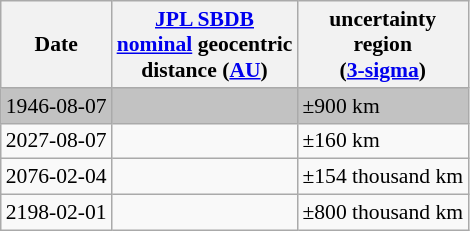<table class="wikitable sortable" style="font-size: 0.9em;">
<tr>
<th>Date</th>
<th><a href='#'>JPL SBDB</a><br><a href='#'>nominal</a> geocentric<br>distance (<a href='#'>AU</a>)</th>
<th class=unsortable>uncertainty<br>region<br>(<a href='#'>3-sigma</a>)</th>
</tr>
<tr bgcolor=#c2c2c2>
<td>1946-08-07</td>
<td></td>
<td>±900 km</td>
</tr>
<tr>
<td>2027-08-07</td>
<td></td>
<td>±160 km</td>
</tr>
<tr>
<td>2076-02-04</td>
<td></td>
<td>±154 thousand km</td>
</tr>
<tr>
<td>2198-02-01</td>
<td></td>
<td>±800 thousand km</td>
</tr>
</table>
